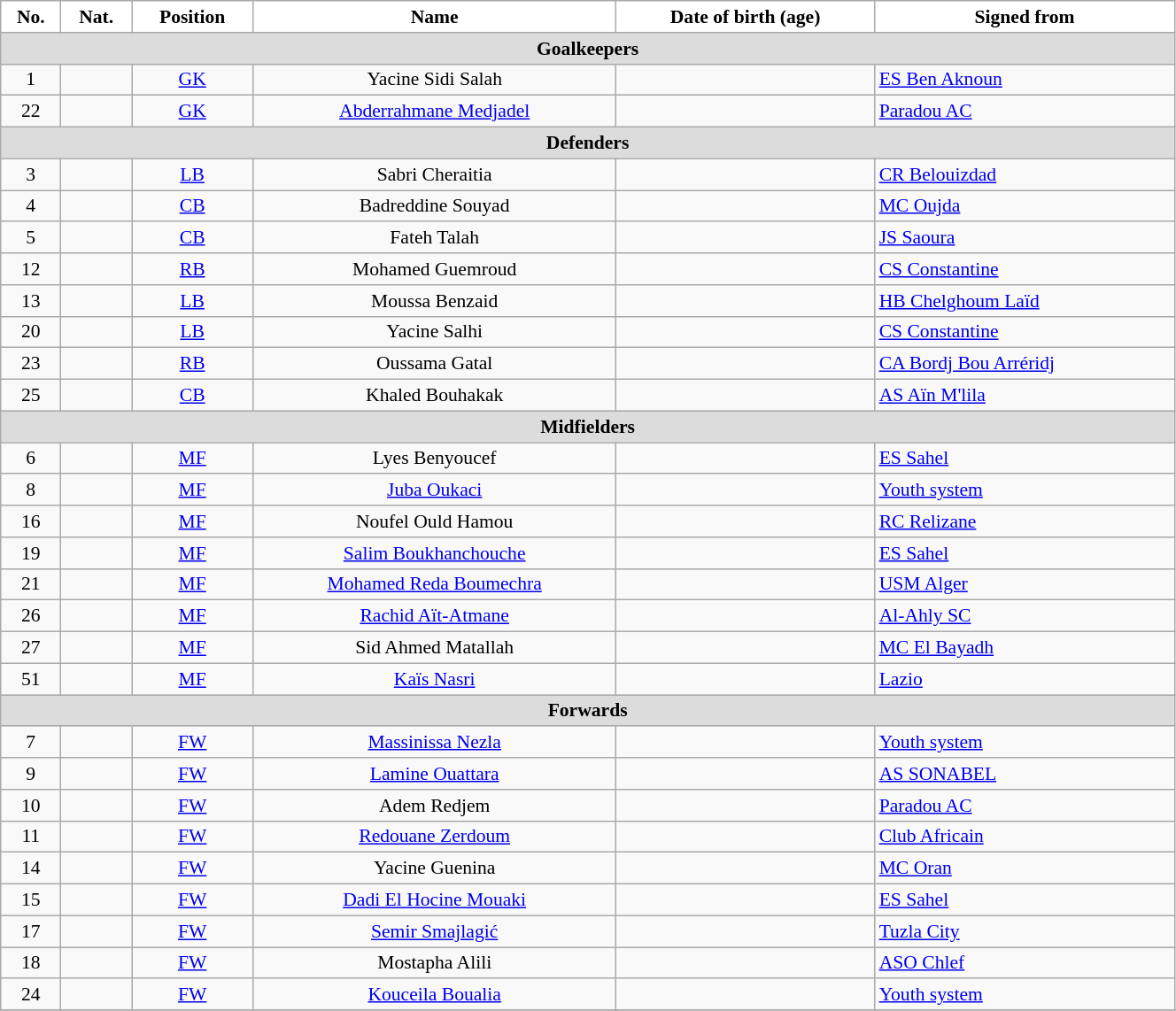<table class="wikitable" style="text-align:center; font-size:90%; width:70%">
<tr>
<th style="background:white; color:black; text-align:center;">No.</th>
<th style="background:white; color:black; text-align:center;">Nat.</th>
<th style="background:white; color:black; text-align:center;">Position</th>
<th style="background:white; color:black; text-align:center;">Name</th>
<th style="background:white; color:black; text-align:center;">Date of birth (age)</th>
<th style="background:white; color:black; text-align:center;">Signed from</th>
</tr>
<tr>
<th colspan=10 style="background:#DCDCDC; text-align:center;">Goalkeepers</th>
</tr>
<tr>
<td>1</td>
<td></td>
<td><a href='#'>GK</a></td>
<td>Yacine Sidi Salah</td>
<td></td>
<td style="text-align:left"> <a href='#'>ES Ben Aknoun</a></td>
</tr>
<tr>
<td>22</td>
<td></td>
<td><a href='#'>GK</a></td>
<td><a href='#'>Abderrahmane Medjadel</a></td>
<td></td>
<td style="text-align:left"> <a href='#'>Paradou AC</a></td>
</tr>
<tr>
<th colspan=10 style="background:#DCDCDC; text-align:center;">Defenders</th>
</tr>
<tr>
<td>3</td>
<td></td>
<td><a href='#'>LB</a></td>
<td>Sabri Cheraitia</td>
<td></td>
<td style="text-align:left"> <a href='#'>CR Belouizdad</a></td>
</tr>
<tr>
<td>4</td>
<td></td>
<td><a href='#'>CB</a></td>
<td>Badreddine Souyad</td>
<td></td>
<td style="text-align:left"> <a href='#'>MC Oujda</a></td>
</tr>
<tr>
<td>5</td>
<td></td>
<td><a href='#'>CB</a></td>
<td>Fateh Talah</td>
<td></td>
<td style="text-align:left"> <a href='#'>JS Saoura</a></td>
</tr>
<tr>
<td>12</td>
<td></td>
<td><a href='#'>RB</a></td>
<td>Mohamed Guemroud</td>
<td></td>
<td style="text-align:left"> <a href='#'>CS Constantine</a></td>
</tr>
<tr>
<td>13</td>
<td></td>
<td><a href='#'>LB</a></td>
<td>Moussa Benzaid</td>
<td></td>
<td style="text-align:left"> <a href='#'>HB Chelghoum Laïd</a></td>
</tr>
<tr>
<td>20</td>
<td></td>
<td><a href='#'>LB</a></td>
<td>Yacine Salhi</td>
<td></td>
<td style="text-align:left"> <a href='#'>CS Constantine</a></td>
</tr>
<tr>
<td>23</td>
<td></td>
<td><a href='#'>RB</a></td>
<td>Oussama Gatal</td>
<td></td>
<td style="text-align:left"> <a href='#'>CA Bordj Bou Arréridj</a></td>
</tr>
<tr>
<td>25</td>
<td></td>
<td><a href='#'>CB</a></td>
<td>Khaled Bouhakak</td>
<td></td>
<td style="text-align:left"> <a href='#'>AS Aïn M'lila</a></td>
</tr>
<tr>
<th colspan=10 style="background:#DCDCDC; text-align:center;">Midfielders</th>
</tr>
<tr>
<td>6</td>
<td></td>
<td><a href='#'>MF</a></td>
<td>Lyes Benyoucef</td>
<td></td>
<td style="text-align:left"> <a href='#'>ES Sahel</a></td>
</tr>
<tr>
<td>8</td>
<td></td>
<td><a href='#'>MF</a></td>
<td><a href='#'>Juba Oukaci</a></td>
<td></td>
<td style="text-align:left"> <a href='#'>Youth system</a></td>
</tr>
<tr>
<td>16</td>
<td></td>
<td><a href='#'>MF</a></td>
<td>Noufel Ould Hamou</td>
<td></td>
<td style="text-align:left"> <a href='#'>RC Relizane</a></td>
</tr>
<tr>
<td>19</td>
<td></td>
<td><a href='#'>MF</a></td>
<td><a href='#'>Salim Boukhanchouche</a></td>
<td></td>
<td style="text-align:left"> <a href='#'>ES Sahel</a></td>
</tr>
<tr>
<td>21</td>
<td></td>
<td><a href='#'>MF</a></td>
<td><a href='#'>Mohamed Reda Boumechra</a></td>
<td></td>
<td style="text-align:left"> <a href='#'>USM Alger</a></td>
</tr>
<tr>
<td>26</td>
<td></td>
<td><a href='#'>MF</a></td>
<td><a href='#'>Rachid Aït-Atmane</a></td>
<td></td>
<td style="text-align:left"> <a href='#'>Al-Ahly SC</a></td>
</tr>
<tr>
<td>27</td>
<td></td>
<td><a href='#'>MF</a></td>
<td>Sid Ahmed Matallah</td>
<td></td>
<td style="text-align:left"> <a href='#'>MC El Bayadh</a></td>
</tr>
<tr>
<td>51</td>
<td></td>
<td><a href='#'>MF</a></td>
<td><a href='#'>Kaïs Nasri</a></td>
<td></td>
<td style="text-align:left"> <a href='#'>Lazio</a></td>
</tr>
<tr>
<th colspan=10 style="background:#DCDCDC; text-align:center;">Forwards</th>
</tr>
<tr>
<td>7</td>
<td></td>
<td><a href='#'>FW</a></td>
<td><a href='#'>Massinissa Nezla</a></td>
<td></td>
<td style="text-align:left"> <a href='#'>Youth system</a></td>
</tr>
<tr>
<td>9</td>
<td></td>
<td><a href='#'>FW</a></td>
<td><a href='#'>Lamine Ouattara</a></td>
<td></td>
<td style="text-align:left"> <a href='#'>AS SONABEL</a></td>
</tr>
<tr>
<td>10</td>
<td></td>
<td><a href='#'>FW</a></td>
<td>Adem Redjem</td>
<td></td>
<td style="text-align:left"> <a href='#'>Paradou AC</a></td>
</tr>
<tr>
<td>11</td>
<td></td>
<td><a href='#'>FW</a></td>
<td><a href='#'>Redouane Zerdoum</a></td>
<td></td>
<td style="text-align:left"> <a href='#'>Club Africain</a></td>
</tr>
<tr>
<td>14</td>
<td></td>
<td><a href='#'>FW</a></td>
<td>Yacine Guenina</td>
<td></td>
<td style="text-align:left"> <a href='#'>MC Oran</a></td>
</tr>
<tr>
<td>15</td>
<td></td>
<td><a href='#'>FW</a></td>
<td><a href='#'>Dadi El Hocine Mouaki</a></td>
<td></td>
<td style="text-align:left"> <a href='#'>ES Sahel</a></td>
</tr>
<tr>
<td>17</td>
<td></td>
<td><a href='#'>FW</a></td>
<td><a href='#'>Semir Smajlagić</a></td>
<td></td>
<td style="text-align:left"> <a href='#'>Tuzla City</a></td>
</tr>
<tr>
<td>18</td>
<td></td>
<td><a href='#'>FW</a></td>
<td>Mostapha Alili</td>
<td></td>
<td style="text-align:left"> <a href='#'>ASO Chlef</a></td>
</tr>
<tr>
<td>24</td>
<td></td>
<td><a href='#'>FW</a></td>
<td><a href='#'>Kouceila Boualia</a></td>
<td></td>
<td style="text-align:left"> <a href='#'>Youth system</a></td>
</tr>
<tr>
</tr>
</table>
